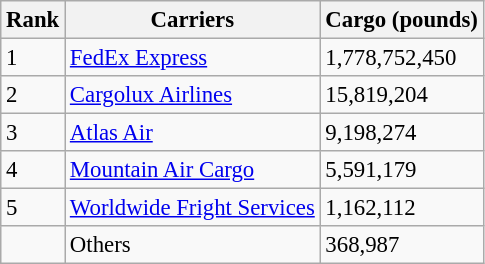<table class="wikitable sortable" style="font-size: 95%" width= align=>
<tr>
<th>Rank</th>
<th>Carriers</th>
<th>Cargo (pounds)</th>
</tr>
<tr>
<td>1</td>
<td><a href='#'>FedEx Express</a></td>
<td>1,778,752,450</td>
</tr>
<tr>
<td>2</td>
<td><a href='#'>Cargolux Airlines</a></td>
<td>15,819,204</td>
</tr>
<tr>
<td>3</td>
<td><a href='#'>Atlas Air</a></td>
<td>9,198,274</td>
</tr>
<tr>
<td>4</td>
<td><a href='#'>Mountain Air Cargo</a></td>
<td>5,591,179</td>
</tr>
<tr>
<td>5</td>
<td><a href='#'>Worldwide Fright Services</a></td>
<td>1,162,112</td>
</tr>
<tr>
<td></td>
<td>Others</td>
<td>368,987</td>
</tr>
</table>
